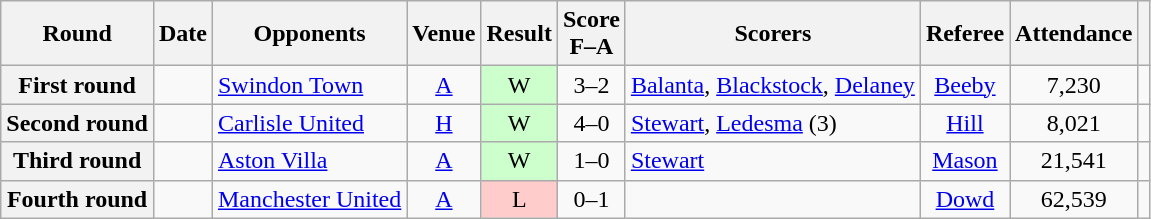<table class="wikitable plainrowheaders sortable" style="text-align:center">
<tr>
<th>Round</th>
<th>Date</th>
<th>Opponents</th>
<th>Venue</th>
<th>Result</th>
<th>Score<br>F–A</th>
<th>Scorers</th>
<th>Referee</th>
<th>Attendance</th>
<th></th>
</tr>
<tr>
<th scope=row>First round</th>
<td align=left></td>
<td align=left><a href='#'>Swindon Town</a></td>
<td><a href='#'>A</a></td>
<td style=background:#cfc>W</td>
<td>3–2</td>
<td align=left><a href='#'>Balanta</a>, <a href='#'>Blackstock</a>, <a href='#'>Delaney</a></td>
<td><a href='#'>Beeby</a></td>
<td>7,230</td>
<td></td>
</tr>
<tr>
<th scope=row>Second round</th>
<td align=left></td>
<td align=left><a href='#'>Carlisle United</a></td>
<td><a href='#'>H</a></td>
<td style=background:#cfc>W</td>
<td>4–0</td>
<td align=left><a href='#'>Stewart</a>, <a href='#'>Ledesma</a> (3)</td>
<td><a href='#'>Hill</a></td>
<td>8,021</td>
<td></td>
</tr>
<tr>
<th scope=row>Third round</th>
<td align=left></td>
<td align=left><a href='#'>Aston Villa</a></td>
<td><a href='#'>A</a></td>
<td style=background:#cfc>W</td>
<td>1–0</td>
<td align=left><a href='#'>Stewart</a></td>
<td><a href='#'>Mason</a></td>
<td>21,541</td>
<td></td>
</tr>
<tr>
<th scope=row>Fourth round</th>
<td align=left></td>
<td align=left><a href='#'>Manchester United</a></td>
<td><a href='#'>A</a></td>
<td style=background:#fcc>L</td>
<td>0–1</td>
<td></td>
<td><a href='#'>Dowd</a></td>
<td>62,539</td>
<td></td>
</tr>
</table>
